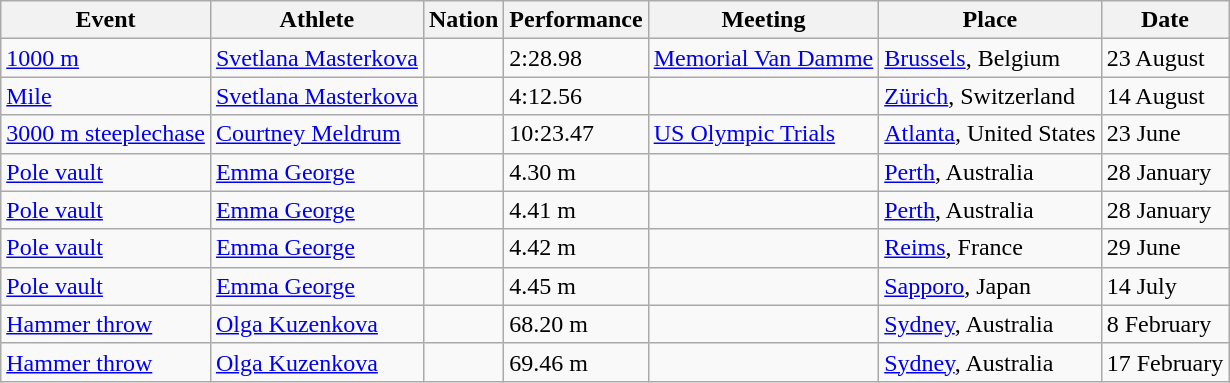<table class="wikitable" border="1">
<tr>
<th>Event</th>
<th>Athlete</th>
<th>Nation</th>
<th>Performance</th>
<th>Meeting</th>
<th>Place</th>
<th>Date</th>
</tr>
<tr>
<td><a href='#'>1000 m</a></td>
<td><a href='#'>Svetlana Masterkova</a></td>
<td></td>
<td>2:28.98</td>
<td><a href='#'>Memorial Van Damme</a></td>
<td> <a href='#'>Brussels</a>, Belgium</td>
<td>23 August</td>
</tr>
<tr>
<td><a href='#'>Mile</a></td>
<td><a href='#'>Svetlana Masterkova</a></td>
<td></td>
<td>4:12.56</td>
<td></td>
<td> <a href='#'>Zürich</a>, Switzerland</td>
<td>14 August</td>
</tr>
<tr>
<td><a href='#'>3000 m steeplechase</a></td>
<td><a href='#'>Courtney Meldrum</a></td>
<td></td>
<td>10:23.47</td>
<td><a href='#'>US Olympic Trials</a></td>
<td> <a href='#'>Atlanta</a>, United States</td>
<td>23 June</td>
</tr>
<tr>
<td><a href='#'>Pole vault</a></td>
<td><a href='#'>Emma George</a></td>
<td></td>
<td>4.30 m</td>
<td></td>
<td> <a href='#'>Perth</a>, Australia</td>
<td>28 January</td>
</tr>
<tr>
<td><a href='#'>Pole vault</a></td>
<td><a href='#'>Emma George</a></td>
<td></td>
<td>4.41 m</td>
<td></td>
<td> <a href='#'>Perth</a>, Australia</td>
<td>28 January</td>
</tr>
<tr>
<td><a href='#'>Pole vault</a></td>
<td><a href='#'>Emma George</a></td>
<td></td>
<td>4.42 m</td>
<td></td>
<td> <a href='#'>Reims</a>, France</td>
<td>29 June</td>
</tr>
<tr>
<td><a href='#'>Pole vault</a></td>
<td><a href='#'>Emma George</a></td>
<td></td>
<td>4.45 m</td>
<td></td>
<td> <a href='#'>Sapporo</a>, Japan</td>
<td>14 July</td>
</tr>
<tr>
<td><a href='#'>Hammer throw</a></td>
<td><a href='#'>Olga Kuzenkova</a></td>
<td></td>
<td>68.20 m</td>
<td></td>
<td> <a href='#'>Sydney</a>, Australia</td>
<td>8 February</td>
</tr>
<tr>
<td><a href='#'>Hammer throw</a></td>
<td><a href='#'>Olga Kuzenkova</a></td>
<td></td>
<td>69.46 m</td>
<td></td>
<td> <a href='#'>Sydney</a>, Australia</td>
<td>17 February</td>
</tr>
</table>
